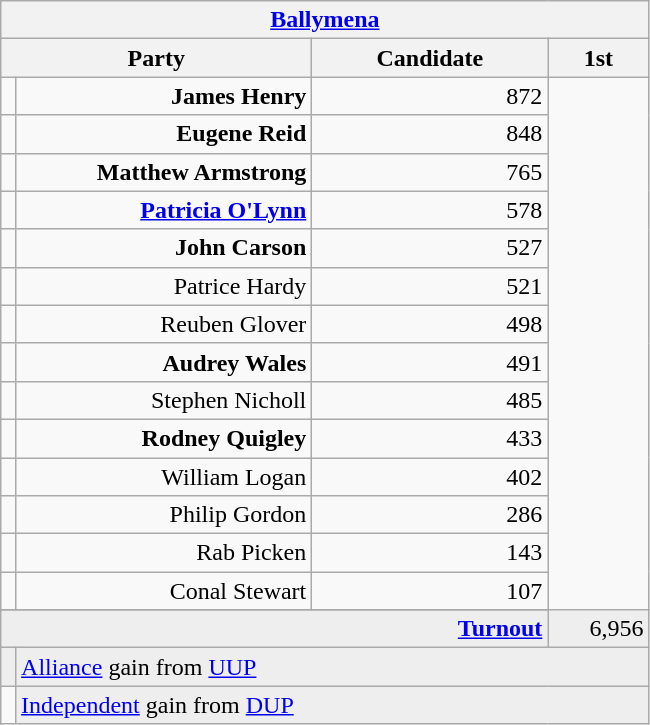<table class="wikitable">
<tr>
<th colspan="4" align="center"><a href='#'>Ballymena</a></th>
</tr>
<tr>
<th colspan="2" align="center" width=200>Party</th>
<th width=150>Candidate</th>
<th width=60>1st </th>
</tr>
<tr>
<td></td>
<td align="right"><strong>James Henry</strong></td>
<td align="right">872</td>
</tr>
<tr>
<td></td>
<td align="right"><strong>Eugene Reid</strong></td>
<td align="right">848</td>
</tr>
<tr>
<td></td>
<td align="right"><strong>Matthew Armstrong</strong></td>
<td align="right">765</td>
</tr>
<tr>
<td></td>
<td align="right"><strong><a href='#'>Patricia O'Lynn</a></strong></td>
<td align="right">578</td>
</tr>
<tr>
<td></td>
<td align="right"><strong>John Carson</strong></td>
<td align="right">527</td>
</tr>
<tr>
<td></td>
<td align="right">Patrice Hardy</td>
<td align="right">521</td>
</tr>
<tr>
<td></td>
<td align="right">Reuben Glover</td>
<td align="right">498</td>
</tr>
<tr>
<td></td>
<td align="right"><strong>Audrey Wales</strong></td>
<td align="right">491</td>
</tr>
<tr>
<td></td>
<td align="right">Stephen Nicholl</td>
<td align="right">485</td>
</tr>
<tr>
<td></td>
<td align="right"><strong>Rodney Quigley</strong></td>
<td align="right">433</td>
</tr>
<tr>
<td></td>
<td align="right">William Logan</td>
<td align="right">402</td>
</tr>
<tr>
<td></td>
<td align="right">Philip Gordon</td>
<td align="right">286</td>
</tr>
<tr>
<td></td>
<td align="right">Rab Picken</td>
<td align="right">143</td>
</tr>
<tr>
<td></td>
<td align="right">Conal Stewart</td>
<td align="right">107</td>
</tr>
<tr>
</tr>
<tr bgcolor="EEEEEE">
<td colspan=3 align="right"><strong><a href='#'>Turnout</a></strong></td>
<td align="right">6,956</td>
</tr>
<tr bgcolor="EEEEEE">
<td bgcolor=></td>
<td colspan=4 bgcolor="EEEEEE"><a href='#'>Alliance</a> gain from <a href='#'>UUP</a></td>
</tr>
<tr>
<td bgcolor=></td>
<td colspan=4 bgcolor="EEEEEE"><a href='#'>Independent</a> gain from <a href='#'>DUP</a></td>
</tr>
</table>
